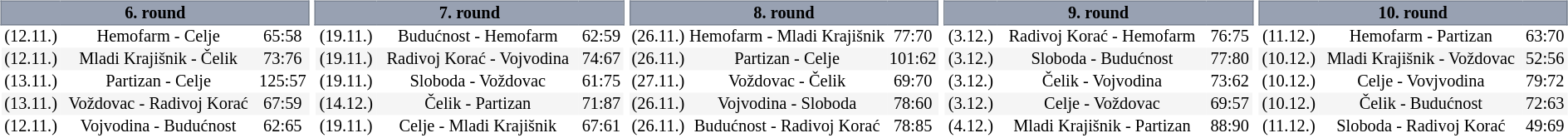<table width=100%>
<tr>
<td width=20% valign="top"><br><table border=0 cellspacing=0 cellpadding=1em style="font-size: 85%; border-collapse: collapse;" width=100%>
<tr>
<td colspan=5 bgcolor=#98A1B2 style="border:1px solid #7A8392;text-align:center;"><span><strong>6. round</strong></span></td>
</tr>
<tr align=center bgcolor=#FFFFFF>
<td>(12.11.)</td>
<td>Hemofarm - Celje</td>
<td>65:58</td>
</tr>
<tr align=center bgcolor=#f5f5f5>
<td>(12.11.)</td>
<td>Mladi Krajišnik - Čelik</td>
<td>73:76</td>
</tr>
<tr align=center bgcolor=#FFFFFF>
<td>(13.11.)</td>
<td>Partizan - Celje</td>
<td>125:57</td>
</tr>
<tr align=center bgcolor=#f5f5f5>
<td>(13.11.)</td>
<td>Voždovac - Radivoj Korać</td>
<td>67:59</td>
</tr>
<tr align=center bgcolor=#FFFFFF>
<td>(12.11.)</td>
<td>Vojvodina - Budućnost</td>
<td>62:65</td>
</tr>
</table>
</td>
<td width=20% valign="top"><br><table border=0 cellspacing=0 cellpadding=1em style="font-size: 85%; border-collapse: collapse;" width=100%>
<tr>
<td colspan=5 bgcolor=#98A1B2 style="border:1px solid #7A8392;text-align:center;"><span><strong>7. round</strong></span></td>
</tr>
<tr align=center bgcolor=#FFFFFF>
<td>(19.11.)</td>
<td>Budućnost - Hemofarm</td>
<td>62:59</td>
</tr>
<tr align=center bgcolor=#f5f5f5>
<td>(19.11.)</td>
<td>Radivoj Korać - Vojvodina</td>
<td>74:67</td>
</tr>
<tr align=center bgcolor=#FFFFFF>
<td>(19.11.)</td>
<td>Sloboda - Voždovac</td>
<td>61:75</td>
</tr>
<tr align=center bgcolor=#f5f5f5>
<td>(14.12.)</td>
<td>Čelik - Partizan</td>
<td>71:87</td>
</tr>
<tr align=center bgcolor=#FFFFFF>
<td>(19.11.)</td>
<td>Celje - Mladi Krajišnik</td>
<td>67:61</td>
</tr>
</table>
</td>
<td width=20% valign="top"><br><table border=0 cellspacing=0 cellpadding=1em style="font-size: 85%; border-collapse: collapse;" width=100%>
<tr>
<td colspan=5 bgcolor=#98A1B2 style="border:1px solid #7A8392;text-align:center;"><span><strong>8. round</strong></span></td>
</tr>
<tr align=center bgcolor=#FFFFFF>
<td>(26.11.)</td>
<td>Hemofarm - Mladi Krajišnik</td>
<td>77:70</td>
</tr>
<tr align=center bgcolor=#f5f5f5>
<td>(26.11.)</td>
<td>Partizan - Celje</td>
<td>101:62</td>
</tr>
<tr align=center bgcolor=#FFFFFF>
<td>(27.11.)</td>
<td>Voždovac - Čelik</td>
<td>69:70</td>
</tr>
<tr align=center bgcolor=#f5f5f5>
<td>(26.11.)</td>
<td>Vojvodina - Sloboda</td>
<td>78:60</td>
</tr>
<tr align=center bgcolor=#FFFFFF>
<td>(26.11.)</td>
<td>Budućnost - Radivoj Korać</td>
<td>78:85</td>
</tr>
</table>
</td>
<td width=20% valign="top"><br><table border=0 cellspacing=0 cellpadding=1em style="font-size: 85%; border-collapse: collapse;" width=100%>
<tr>
<td colspan=5 bgcolor=#98A1B2 style="border:1px solid #7A8392;text-align:center;"><span><strong>9. round</strong></span></td>
</tr>
<tr align=center bgcolor=#FFFFFF>
<td>(3.12.)</td>
<td>Radivoj Korać - Hemofarm</td>
<td>76:75</td>
</tr>
<tr align=center bgcolor=#f5f5f5>
<td>(3.12.)</td>
<td>Sloboda - Budućnost</td>
<td>77:80</td>
</tr>
<tr align=center bgcolor=#FFFFFF>
<td>(3.12.)</td>
<td>Čelik - Vojvodina</td>
<td>73:62</td>
</tr>
<tr align=center bgcolor=#f5f5f5>
<td>(3.12.)</td>
<td>Celje - Voždovac</td>
<td>69:57</td>
</tr>
<tr align=center bgcolor=#FFFFFF>
<td>(4.12.)</td>
<td>Mladi Krajišnik - Partizan</td>
<td>88:90</td>
</tr>
</table>
</td>
<td width=20% valign="top"><br><table border=0 cellspacing=0 cellpadding=1em style="font-size: 85%; border-collapse: collapse;" width=100%>
<tr>
<td colspan=5 bgcolor=#98A1B2 style="border:1px solid #7A8392;text-align:center;"><span><strong>10. round</strong></span></td>
</tr>
<tr align=center bgcolor=#FFFFFF>
<td>(11.12.)</td>
<td>Hemofarm - Partizan</td>
<td>63:70</td>
</tr>
<tr align=center bgcolor=#f5f5f5>
<td>(10.12.)</td>
<td>Mladi Krajišnik - Voždovac</td>
<td>52:56</td>
</tr>
<tr align=center bgcolor=#FFFFFF>
<td>(10.12.)</td>
<td>Celje - Vovjvodina</td>
<td>79:72</td>
</tr>
<tr align=center bgcolor=#f5f5f5>
<td>(10.12.)</td>
<td>Čelik - Budućnost</td>
<td>72:63</td>
</tr>
<tr align=center bgcolor=#FFFFFF>
<td>(11.12.)</td>
<td>Sloboda - Radivoj Korać</td>
<td>49:69</td>
</tr>
</table>
</td>
</tr>
</table>
